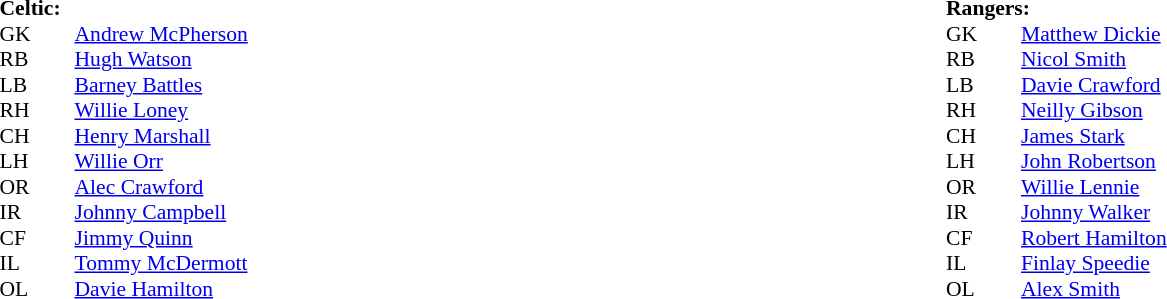<table width="100%">
<tr>
<td valign="top" width="50%"><br><table style="font-size: 90%" cellspacing="0" cellpadding="0">
<tr>
<td colspan="4"><strong>Celtic:</strong></td>
</tr>
<tr>
<th width="25"></th>
<th width="25"></th>
</tr>
<tr>
<td>GK</td>
<td></td>
<td><a href='#'>Andrew McPherson</a></td>
</tr>
<tr>
<td>RB</td>
<td></td>
<td><a href='#'>Hugh Watson</a></td>
</tr>
<tr>
<td>LB</td>
<td></td>
<td><a href='#'>Barney Battles</a></td>
</tr>
<tr>
<td>RH</td>
<td></td>
<td><a href='#'>Willie Loney</a></td>
</tr>
<tr>
<td>CH</td>
<td></td>
<td><a href='#'>Henry Marshall</a></td>
</tr>
<tr>
<td>LH</td>
<td></td>
<td><a href='#'>Willie Orr</a></td>
</tr>
<tr>
<td>OR</td>
<td></td>
<td><a href='#'>Alec Crawford</a></td>
</tr>
<tr>
<td>IR</td>
<td></td>
<td><a href='#'>Johnny Campbell</a></td>
</tr>
<tr>
<td>CF</td>
<td></td>
<td><a href='#'>Jimmy Quinn</a></td>
</tr>
<tr>
<td>IL</td>
<td></td>
<td><a href='#'>Tommy McDermott</a></td>
</tr>
<tr>
<td>OL</td>
<td></td>
<td><a href='#'>Davie Hamilton</a></td>
</tr>
</table>
</td>
<td valign="top" width="50%"><br><table style="font-size: 90%" cellspacing="0" cellpadding="0">
<tr>
<td colspan="4"><strong>Rangers:</strong></td>
</tr>
<tr>
<th width="25"></th>
<th width="25"></th>
</tr>
<tr>
<td>GK</td>
<td></td>
<td><a href='#'>Matthew Dickie</a></td>
</tr>
<tr>
<td>RB</td>
<td></td>
<td><a href='#'>Nicol Smith</a></td>
</tr>
<tr>
<td>LB</td>
<td></td>
<td><a href='#'>Davie Crawford</a></td>
</tr>
<tr>
<td>RH</td>
<td></td>
<td><a href='#'>Neilly Gibson</a></td>
</tr>
<tr>
<td>CH</td>
<td></td>
<td><a href='#'>James Stark</a></td>
</tr>
<tr>
<td>LH</td>
<td></td>
<td><a href='#'>John Robertson</a></td>
</tr>
<tr>
<td>OR</td>
<td></td>
<td><a href='#'>Willie Lennie</a></td>
</tr>
<tr>
<td>IR</td>
<td></td>
<td><a href='#'>Johnny Walker</a></td>
</tr>
<tr>
<td>CF</td>
<td></td>
<td><a href='#'>Robert Hamilton</a></td>
</tr>
<tr>
<td>IL</td>
<td></td>
<td><a href='#'>Finlay Speedie</a></td>
</tr>
<tr>
<td>OL</td>
<td></td>
<td><a href='#'>Alex Smith</a></td>
</tr>
</table>
</td>
</tr>
</table>
